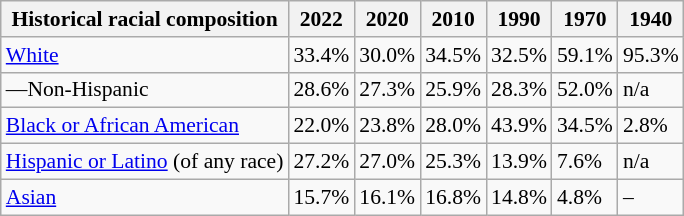<table class="wikitable sortable collapsible" style="font-size: 90%;">
<tr>
<th>Historical racial composition</th>
<th>2022</th>
<th>2020</th>
<th>2010</th>
<th>1990</th>
<th>1970</th>
<th>1940</th>
</tr>
<tr>
<td><a href='#'>White</a></td>
<td>33.4%</td>
<td>30.0%</td>
<td>34.5%</td>
<td>32.5%</td>
<td>59.1%</td>
<td>95.3%</td>
</tr>
<tr>
<td>—Non-Hispanic</td>
<td>28.6%</td>
<td>27.3%</td>
<td>25.9%</td>
<td>28.3%</td>
<td>52.0%</td>
<td>n/a</td>
</tr>
<tr>
<td><a href='#'>Black or African American</a></td>
<td>22.0%</td>
<td>23.8%</td>
<td>28.0%</td>
<td>43.9%</td>
<td>34.5%</td>
<td>2.8%</td>
</tr>
<tr>
<td><a href='#'>Hispanic or Latino</a> (of any race)</td>
<td>27.2%</td>
<td>27.0%</td>
<td>25.3%</td>
<td>13.9%</td>
<td>7.6%</td>
<td>n/a</td>
</tr>
<tr>
<td><a href='#'>Asian</a></td>
<td>15.7%</td>
<td>16.1%</td>
<td>16.8%</td>
<td>14.8%</td>
<td>4.8%</td>
<td>–</td>
</tr>
</table>
